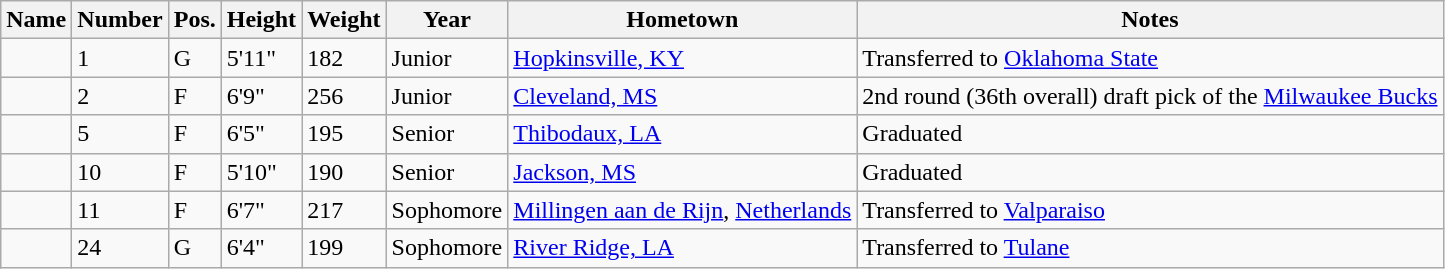<table class="wikitable sortable" border="1">
<tr>
<th>Name</th>
<th>Number</th>
<th>Pos.</th>
<th>Height</th>
<th>Weight</th>
<th>Year</th>
<th>Hometown</th>
<th class="unsortable">Notes</th>
</tr>
<tr>
<td></td>
<td>1</td>
<td>G</td>
<td>5'11"</td>
<td>182</td>
<td>Junior</td>
<td><a href='#'>Hopkinsville, KY</a></td>
<td>Transferred to <a href='#'>Oklahoma State</a></td>
</tr>
<tr>
<td></td>
<td>2</td>
<td>F</td>
<td>6'9"</td>
<td>256</td>
<td>Junior</td>
<td><a href='#'>Cleveland, MS</a></td>
<td>2nd round (36th overall) draft pick of the <a href='#'>Milwaukee Bucks</a></td>
</tr>
<tr>
<td></td>
<td>5</td>
<td>F</td>
<td>6'5"</td>
<td>195</td>
<td>Senior</td>
<td><a href='#'>Thibodaux, LA</a></td>
<td>Graduated</td>
</tr>
<tr>
<td></td>
<td>10</td>
<td>F</td>
<td>5'10"</td>
<td>190</td>
<td>Senior</td>
<td><a href='#'>Jackson, MS</a></td>
<td>Graduated</td>
</tr>
<tr>
<td></td>
<td>11</td>
<td>F</td>
<td>6'7"</td>
<td>217</td>
<td>Sophomore</td>
<td><a href='#'>Millingen aan de Rijn</a>, <a href='#'>Netherlands</a></td>
<td>Transferred to <a href='#'>Valparaiso</a></td>
</tr>
<tr>
<td></td>
<td>24</td>
<td>G</td>
<td>6'4"</td>
<td>199</td>
<td>Sophomore</td>
<td><a href='#'>River Ridge, LA</a></td>
<td>Transferred to <a href='#'>Tulane</a></td>
</tr>
</table>
